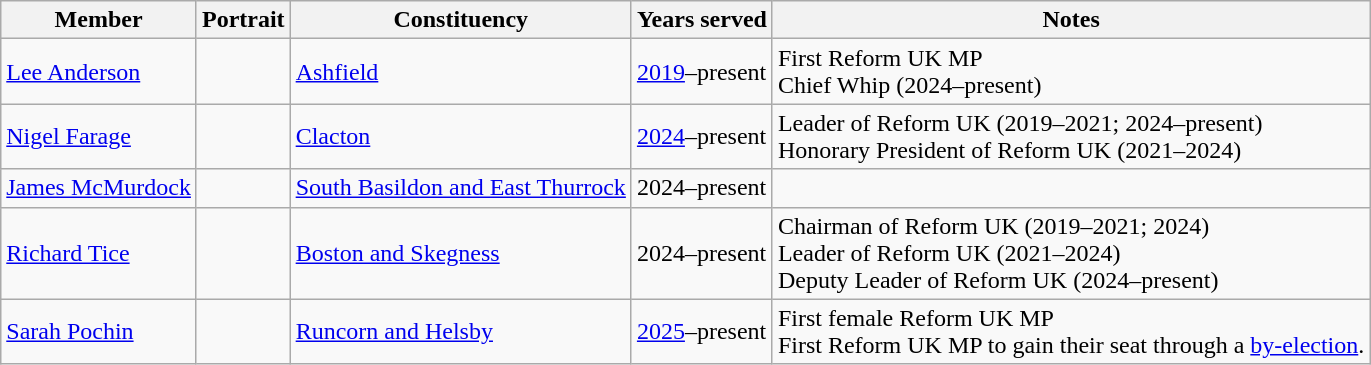<table class="wikitable sortable">
<tr>
<th>Member</th>
<th class="unsortable">Portrait</th>
<th>Constituency</th>
<th>Years served</th>
<th>Notes</th>
</tr>
<tr>
<td><a href='#'>Lee Anderson</a></td>
<td></td>
<td><a href='#'>Ashfield</a></td>
<td><a href='#'>2019</a>–present</td>
<td>First Reform UK MP<br>Chief Whip (2024–present)</td>
</tr>
<tr>
<td><a href='#'>Nigel Farage</a></td>
<td></td>
<td><a href='#'>Clacton</a></td>
<td><a href='#'>2024</a>–present</td>
<td>Leader of Reform UK (2019–2021; 2024–present)<br>Honorary President of Reform UK (2021–2024)</td>
</tr>
<tr>
<td><a href='#'>James McMurdock</a></td>
<td></td>
<td><a href='#'>South Basildon and East Thurrock</a></td>
<td>2024–present</td>
<td></td>
</tr>
<tr>
<td><a href='#'>Richard Tice</a></td>
<td></td>
<td><a href='#'>Boston and Skegness</a></td>
<td>2024–present</td>
<td>Chairman of Reform UK (2019–2021; 2024)<br>Leader of Reform UK (2021–2024)<br>Deputy Leader of Reform UK (2024–present)</td>
</tr>
<tr>
<td><a href='#'>Sarah Pochin</a></td>
<td></td>
<td><a href='#'>Runcorn and Helsby</a></td>
<td><a href='#'>2025</a>–present</td>
<td>First female Reform UK MP<br>First Reform UK MP to gain their seat through a <a href='#'>by-election</a>.</td>
</tr>
</table>
